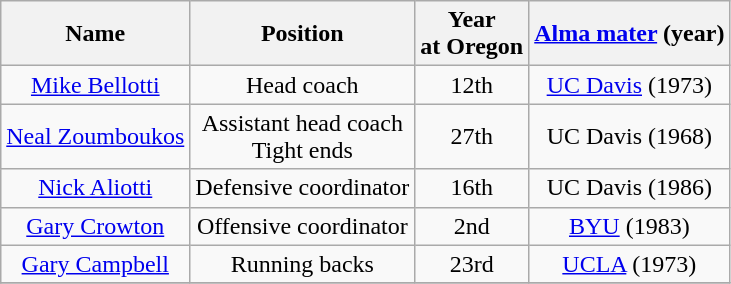<table class="wikitable">
<tr>
<th>Name</th>
<th>Position</th>
<th>Year<br>at Oregon</th>
<th><a href='#'>Alma mater</a> (year)</th>
</tr>
<tr align="center">
<td><a href='#'>Mike Bellotti</a></td>
<td>Head coach</td>
<td>12th</td>
<td><a href='#'>UC Davis</a> (1973)</td>
</tr>
<tr align="center">
<td><a href='#'>Neal Zoumboukos</a></td>
<td>Assistant head coach<br>Tight ends</td>
<td>27th</td>
<td>UC Davis (1968)</td>
</tr>
<tr align="center">
<td><a href='#'>Nick Aliotti</a></td>
<td>Defensive coordinator</td>
<td>16th</td>
<td>UC Davis (1986)</td>
</tr>
<tr align="center">
<td><a href='#'>Gary Crowton</a></td>
<td>Offensive coordinator</td>
<td>2nd</td>
<td><a href='#'>BYU</a> (1983)</td>
</tr>
<tr align="center">
<td><a href='#'>Gary Campbell</a></td>
<td>Running backs</td>
<td>23rd</td>
<td><a href='#'>UCLA</a> (1973)</td>
</tr>
<tr align="center">
</tr>
</table>
